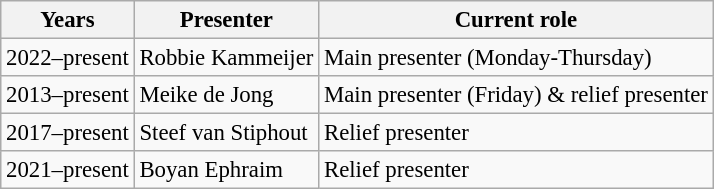<table class="wikitable" style="font-size:95%;">
<tr>
<th>Years</th>
<th>Presenter</th>
<th>Current role</th>
</tr>
<tr>
<td>2022–present</td>
<td>Robbie Kammeijer</td>
<td>Main presenter (Monday-Thursday)</td>
</tr>
<tr>
<td>2013–present</td>
<td>Meike de Jong</td>
<td>Main presenter (Friday) & relief presenter</td>
</tr>
<tr>
<td>2017–present</td>
<td>Steef van Stiphout</td>
<td>Relief presenter</td>
</tr>
<tr>
<td>2021–present</td>
<td>Boyan Ephraim</td>
<td>Relief presenter</td>
</tr>
</table>
